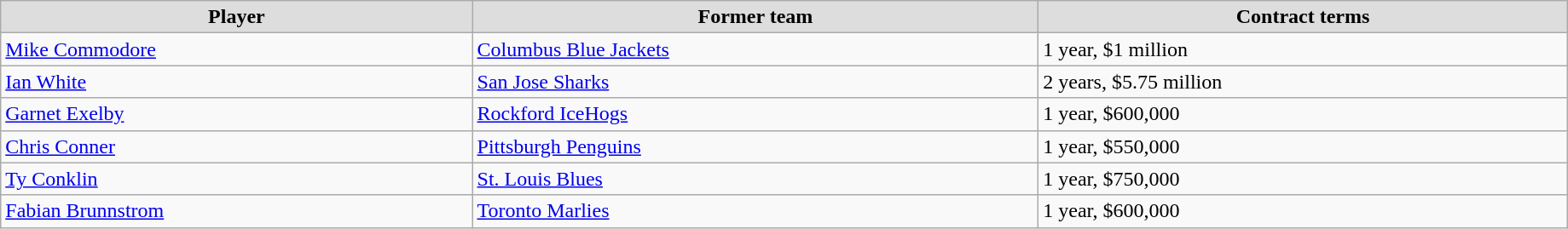<table class="wikitable" style="width:97%;">
<tr style="text-align:center; background:#ddd;">
<td><strong>Player</strong></td>
<td><strong>Former team</strong></td>
<td><strong>Contract terms</strong></td>
</tr>
<tr>
<td><a href='#'>Mike Commodore</a></td>
<td><a href='#'>Columbus Blue Jackets</a></td>
<td>1 year, $1 million</td>
</tr>
<tr>
<td><a href='#'>Ian White</a></td>
<td><a href='#'>San Jose Sharks</a></td>
<td>2 years, $5.75 million</td>
</tr>
<tr>
<td><a href='#'>Garnet Exelby</a></td>
<td><a href='#'>Rockford IceHogs</a></td>
<td>1 year, $600,000</td>
</tr>
<tr>
<td><a href='#'>Chris Conner</a></td>
<td><a href='#'>Pittsburgh Penguins</a></td>
<td>1 year, $550,000</td>
</tr>
<tr>
<td><a href='#'>Ty Conklin</a></td>
<td><a href='#'>St. Louis Blues</a></td>
<td>1 year, $750,000</td>
</tr>
<tr>
<td><a href='#'>Fabian Brunnstrom</a></td>
<td><a href='#'>Toronto Marlies</a></td>
<td>1 year, $600,000</td>
</tr>
</table>
